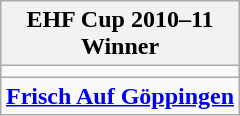<table class="wikitable" style="text-align: center; margin: 0 auto;">
<tr>
<th>EHF Cup 2010–11 <br> Winner</th>
</tr>
<tr>
<td></td>
</tr>
<tr>
<td><strong><a href='#'>Frisch Auf Göppingen</a></strong></td>
</tr>
</table>
